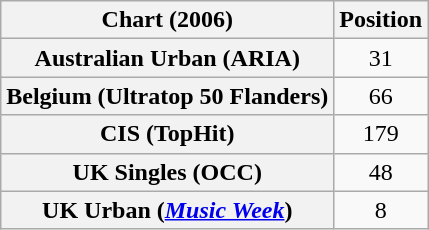<table class="wikitable sortable plainrowheaders" style="text-align:center">
<tr>
<th>Chart (2006)</th>
<th>Position</th>
</tr>
<tr>
<th scope="row">Australian Urban (ARIA)</th>
<td>31</td>
</tr>
<tr>
<th scope="row">Belgium (Ultratop 50 Flanders)</th>
<td>66</td>
</tr>
<tr>
<th scope="row">CIS (TopHit)</th>
<td>179</td>
</tr>
<tr>
<th scope="row">UK Singles (OCC)</th>
<td>48</td>
</tr>
<tr>
<th scope="row">UK Urban (<em><a href='#'>Music Week</a></em>)</th>
<td>8</td>
</tr>
</table>
